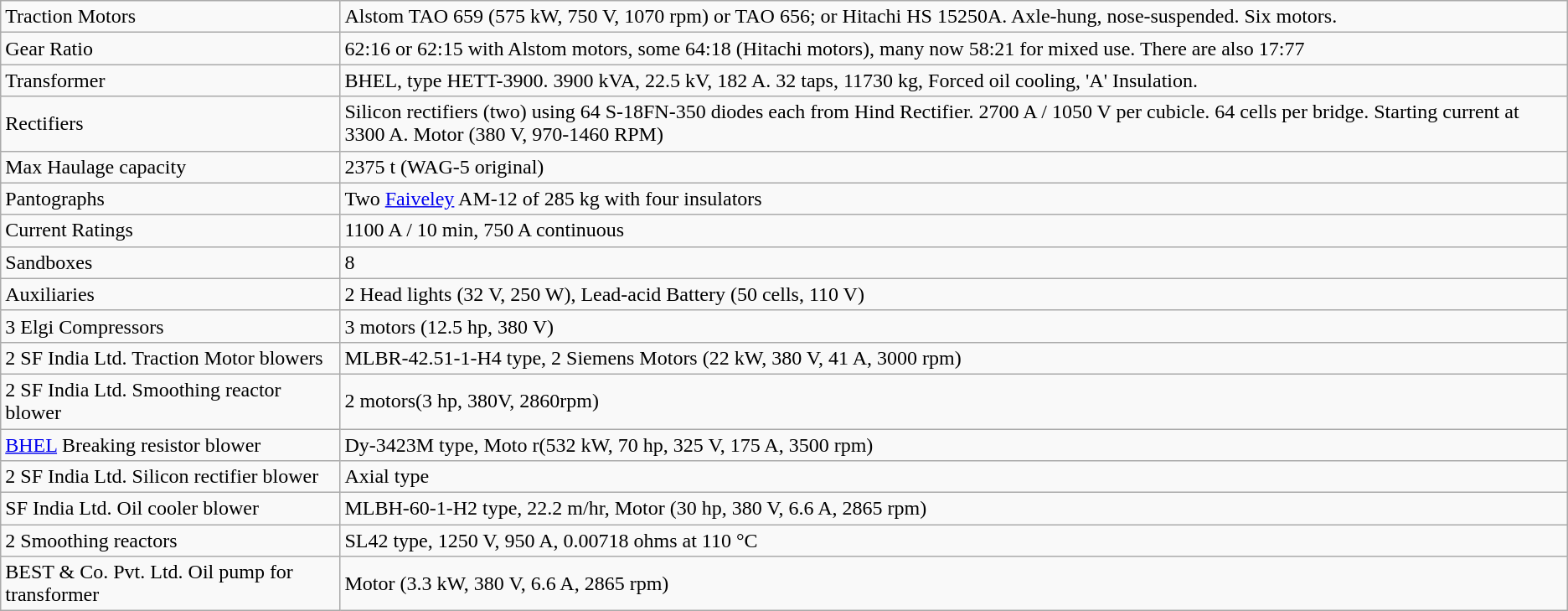<table class=wikitable>
<tr>
<td>Traction Motors</td>
<td>Alstom TAO 659 (575 kW, 750 V, 1070 rpm) or TAO 656; or Hitachi HS 15250A. Axle-hung, nose-suspended. Six motors.</td>
</tr>
<tr>
<td>Gear Ratio</td>
<td>62:16 or 62:15 with Alstom motors, some 64:18 (Hitachi motors), many now 58:21 for mixed use. There are also 17:77</td>
</tr>
<tr>
<td>Transformer</td>
<td>BHEL, type HETT-3900. 3900 kVA, 22.5 kV, 182 A. 32 taps, 11730 kg, Forced oil cooling, 'A' Insulation.</td>
</tr>
<tr>
<td>Rectifiers</td>
<td>Silicon rectifiers (two) using 64 S-18FN-350 diodes each from Hind Rectifier. 2700 A / 1050 V per cubicle. 64 cells per bridge. Starting current at 3300 A. Motor (380 V, 970-1460 RPM)</td>
</tr>
<tr>
<td>Max Haulage capacity</td>
<td>2375 t (WAG-5 original)</td>
</tr>
<tr>
<td>Pantographs</td>
<td>Two <a href='#'>Faiveley</a> AM-12 of 285 kg with four insulators</td>
</tr>
<tr>
<td>Current Ratings</td>
<td>1100 A / 10 min, 750 A continuous</td>
</tr>
<tr>
<td>Sandboxes</td>
<td>8</td>
</tr>
<tr>
<td>Auxiliaries</td>
<td>2 Head lights (32 V, 250 W), Lead-acid Battery (50 cells, 110 V)</td>
</tr>
<tr>
<td>3 Elgi Compressors</td>
<td>3 motors (12.5 hp, 380 V)</td>
</tr>
<tr>
<td>2 SF India Ltd. Traction Motor blowers</td>
<td>MLBR-42.51-1-H4 type, 2 Siemens Motors (22 kW, 380 V, 41 A, 3000 rpm)</td>
</tr>
<tr>
<td>2 SF India Ltd. Smoothing reactor blower</td>
<td>2 motors(3 hp, 380V, 2860rpm)</td>
</tr>
<tr>
<td><a href='#'>BHEL</a> Breaking resistor blower</td>
<td>Dy-3423M type, Moto r(532 kW, 70 hp, 325 V, 175 A, 3500 rpm)</td>
</tr>
<tr>
<td>2 SF India Ltd. Silicon rectifier blower</td>
<td>Axial type</td>
</tr>
<tr>
<td>SF India Ltd. Oil cooler blower</td>
<td>MLBH-60-1-H2 type, 22.2 m/hr, Motor (30 hp, 380 V, 6.6 A, 2865 rpm)</td>
</tr>
<tr>
<td>2 Smoothing reactors</td>
<td>SL42 type, 1250 V, 950 A, 0.00718 ohms at 110 °C</td>
</tr>
<tr>
<td>BEST & Co. Pvt. Ltd. Oil pump for transformer</td>
<td>Motor (3.3 kW, 380 V, 6.6 A, 2865 rpm)</td>
</tr>
</table>
